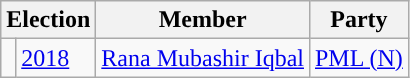<table class="wikitable">
<tr>
<th colspan="2">Election</th>
<th>Member</th>
<th>Party</th>
</tr>
<tr>
<td style="background-color: "></td>
<td><a href='#'>2018</a></td>
<td><a href='#'>Rana Mubashir Iqbal</a></td>
<td><a href='#'>PML (N)</a></td>
</tr>
</table>
